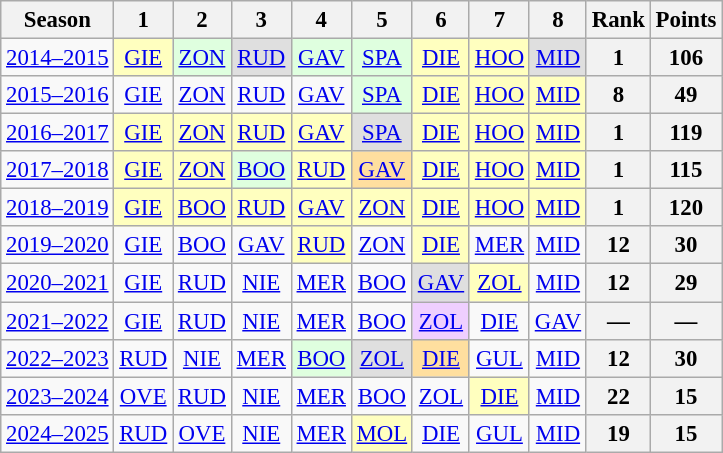<table class="wikitable" style="text-align:center; font-size:95%">
<tr>
<th>Season</th>
<th>1</th>
<th>2</th>
<th>3</th>
<th>4</th>
<th>5</th>
<th>6</th>
<th>7</th>
<th>8</th>
<th>Rank</th>
<th>Points</th>
</tr>
<tr>
<td><a href='#'>2014–2015</a></td>
<td bgcolor="#ffffbf"><a href='#'>GIE</a><br></td>
<td bgcolor="#dfffdf"><a href='#'>ZON</a><br></td>
<td bgcolor="#dfdfdf"><a href='#'>RUD</a><br></td>
<td bgcolor="#dfffdf"><a href='#'>GAV</a><br></td>
<td bgcolor="#dfffdf"><a href='#'>SPA</a><br></td>
<td bgcolor="#ffffbf"><a href='#'>DIE</a><br></td>
<td bgcolor="#ffffbf"><a href='#'>HOO</a><br></td>
<td bgcolor="#dfdfdf"><a href='#'>MID</a><br></td>
<th>1</th>
<th>106</th>
</tr>
<tr>
<td><a href='#'>2015–2016</a></td>
<td><a href='#'>GIE</a><br></td>
<td><a href='#'>ZON</a><br></td>
<td><a href='#'>RUD</a><br></td>
<td><a href='#'>GAV</a><br></td>
<td bgcolor="#dfffdf"><a href='#'>SPA</a><br></td>
<td bgcolor="#ffffbf"><a href='#'>DIE</a><br></td>
<td bgcolor="#ffffbf"><a href='#'>HOO</a><br></td>
<td bgcolor="#ffffbf"><a href='#'>MID</a><br></td>
<th>8</th>
<th>49</th>
</tr>
<tr>
<td><a href='#'>2016–2017</a></td>
<td bgcolor="#ffffbf"><a href='#'>GIE</a><br></td>
<td bgcolor="#ffffbf"><a href='#'>ZON</a><br></td>
<td bgcolor="#ffffbf"><a href='#'>RUD</a><br></td>
<td bgcolor="#ffffbf"><a href='#'>GAV</a><br></td>
<td bgcolor="#dfdfdf"><a href='#'>SPA</a><br></td>
<td bgcolor="#ffffbf"><a href='#'>DIE</a><br></td>
<td bgcolor="#ffffbf"><a href='#'>HOO</a><br></td>
<td bgcolor="#ffffbf"><a href='#'>MID</a><br></td>
<th>1</th>
<th>119</th>
</tr>
<tr>
<td><a href='#'>2017–2018</a></td>
<td bgcolor="#ffffbf"><a href='#'>GIE</a><br></td>
<td bgcolor="#ffffbf"><a href='#'>ZON</a><br></td>
<td bgcolor="#dfffdf"><a href='#'>BOO</a><br></td>
<td bgcolor="#ffffbf"><a href='#'>RUD</a><br></td>
<td bgcolor="#ffdf9f"><a href='#'>GAV</a><br></td>
<td bgcolor="#ffffbf"><a href='#'>DIE</a><br></td>
<td bgcolor="#ffffbf"><a href='#'>HOO</a><br></td>
<td bgcolor="#ffffbf"><a href='#'>MID</a><br></td>
<th>1</th>
<th>115</th>
</tr>
<tr>
<td><a href='#'>2018–2019</a></td>
<td bgcolor="#ffffbf"><a href='#'>GIE</a><br></td>
<td bgcolor="#ffffbf"><a href='#'>BOO</a><br></td>
<td bgcolor="#ffffbf"><a href='#'>RUD</a><br></td>
<td bgcolor="#ffffbf"><a href='#'>GAV</a><br></td>
<td bgcolor="#ffffbf"><a href='#'>ZON</a><br></td>
<td bgcolor="#ffffbf"><a href='#'>DIE</a><br></td>
<td bgcolor="#ffffbf"><a href='#'>HOO</a><br></td>
<td bgcolor="#ffffbf"><a href='#'>MID</a><br></td>
<th>1</th>
<th>120</th>
</tr>
<tr>
<td><a href='#'>2019–2020</a></td>
<td><a href='#'>GIE</a><br></td>
<td><a href='#'>BOO</a><br></td>
<td><a href='#'>GAV</a><br></td>
<td bgcolor="#ffffbf"><a href='#'>RUD</a><br></td>
<td><a href='#'>ZON</a><br></td>
<td bgcolor="#ffffbf"><a href='#'>DIE</a><br></td>
<td><a href='#'>MER</a><br></td>
<td><a href='#'>MID</a><br></td>
<th>12</th>
<th>30</th>
</tr>
<tr>
<td><a href='#'>2020–2021</a></td>
<td><a href='#'>GIE</a><br></td>
<td><a href='#'>RUD</a><br></td>
<td><a href='#'>NIE</a><br></td>
<td><a href='#'>MER</a><br></td>
<td><a href='#'>BOO</a><br></td>
<td bgcolor="#dfdfdf"><a href='#'>GAV</a><br></td>
<td bgcolor="#ffffbf"><a href='#'>ZOL</a><br></td>
<td><a href='#'>MID</a><br></td>
<th>12</th>
<th>29</th>
</tr>
<tr>
<td><a href='#'>2021–2022</a></td>
<td><a href='#'>GIE</a><br></td>
<td><a href='#'>RUD</a><br></td>
<td><a href='#'>NIE</a><br></td>
<td><a href='#'>MER</a><br></td>
<td><a href='#'>BOO</a><br></td>
<td bgcolor="#efcfff"><a href='#'>ZOL</a><br></td>
<td><a href='#'>DIE</a><br></td>
<td><a href='#'>GAV</a><br></td>
<th>—</th>
<th>—</th>
</tr>
<tr>
<td><a href='#'>2022–2023</a></td>
<td><a href='#'>RUD</a><br></td>
<td><a href='#'>NIE</a><br></td>
<td><a href='#'>MER</a><br></td>
<td bgcolor="#dfffdf"><a href='#'>BOO</a><br></td>
<td bgcolor="#dfdfdf"><a href='#'>ZOL</a><br></td>
<td bgcolor="#ffdf9f"><a href='#'>DIE</a><br></td>
<td><a href='#'>GUL</a><br></td>
<td><a href='#'>MID</a><br></td>
<th>12</th>
<th>30</th>
</tr>
<tr>
<td><a href='#'>2023–2024</a></td>
<td><a href='#'>OVE</a><br></td>
<td><a href='#'>RUD</a><br></td>
<td><a href='#'>NIE</a><br></td>
<td><a href='#'>MER</a><br></td>
<td><a href='#'>BOO</a><br></td>
<td><a href='#'>ZOL</a><br></td>
<td bgcolor="#ffffbf"><a href='#'>DIE</a><br></td>
<td><a href='#'>MID</a><br></td>
<th>22</th>
<th>15</th>
</tr>
<tr>
<td><a href='#'>2024–2025</a></td>
<td><a href='#'>RUD</a><br></td>
<td><a href='#'>OVE</a><br></td>
<td><a href='#'>NIE</a><br></td>
<td><a href='#'>MER</a><br></td>
<td bgcolor="#ffffbf"><a href='#'>MOL</a><br></td>
<td><a href='#'>DIE</a><br></td>
<td><a href='#'>GUL</a><br></td>
<td><a href='#'>MID</a><br></td>
<th>19</th>
<th>15</th>
</tr>
</table>
